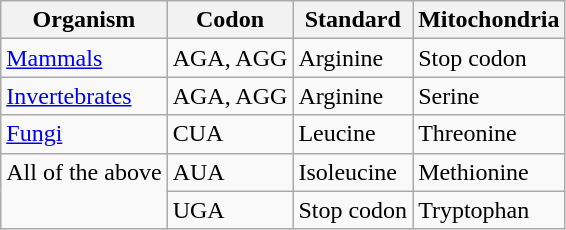<table class="wikitable">
<tr>
<th>Organism</th>
<th>Codon</th>
<th>Standard</th>
<th>Mitochondria</th>
</tr>
<tr>
<td><a href='#'>Mammals</a></td>
<td>AGA, AGG</td>
<td>Arginine</td>
<td>Stop codon</td>
</tr>
<tr>
<td><a href='#'>Invertebrates</a></td>
<td>AGA, AGG</td>
<td>Arginine</td>
<td>Serine</td>
</tr>
<tr>
<td><a href='#'>Fungi</a></td>
<td>CUA</td>
<td>Leucine</td>
<td>Threonine</td>
</tr>
<tr valign="top">
<td rowspan=2>All of the above</td>
<td>AUA</td>
<td>Isoleucine</td>
<td>Methionine</td>
</tr>
<tr>
<td>UGA</td>
<td>Stop codon</td>
<td>Tryptophan</td>
</tr>
</table>
